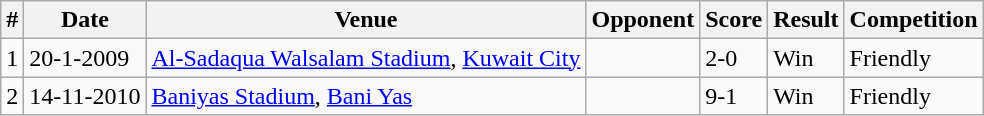<table class="wikitable">
<tr>
<th>#</th>
<th>Date</th>
<th>Venue</th>
<th>Opponent</th>
<th>Score</th>
<th>Result</th>
<th>Competition</th>
</tr>
<tr>
<td>1</td>
<td>20-1-2009</td>
<td><a href='#'>Al-Sadaqua Walsalam Stadium</a>, <a href='#'>Kuwait City</a></td>
<td></td>
<td>2-0</td>
<td>Win</td>
<td>Friendly</td>
</tr>
<tr>
<td>2</td>
<td>14-11-2010</td>
<td><a href='#'>Baniyas Stadium</a>, <a href='#'>Bani Yas</a></td>
<td></td>
<td>9-1</td>
<td>Win</td>
<td>Friendly</td>
</tr>
</table>
